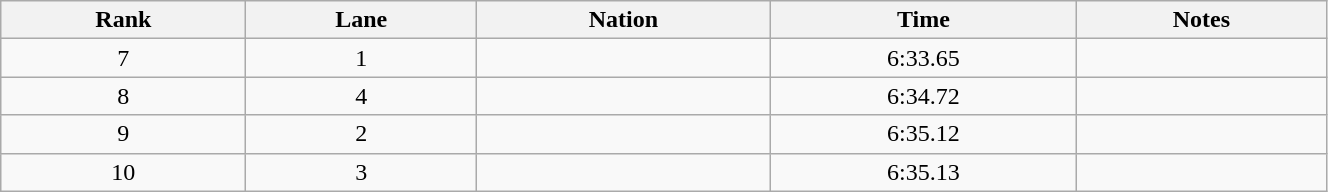<table class="wikitable sortable" style="text-align:center; width:70%;">
<tr>
<th>Rank</th>
<th>Lane</th>
<th>Nation</th>
<th>Time</th>
<th>Notes</th>
</tr>
<tr>
<td>7</td>
<td>1</td>
<td align=left></td>
<td>6:33.65</td>
<td></td>
</tr>
<tr>
<td>8</td>
<td>4</td>
<td align=left></td>
<td>6:34.72</td>
<td></td>
</tr>
<tr>
<td>9</td>
<td>2</td>
<td align=left></td>
<td>6:35.12</td>
<td></td>
</tr>
<tr>
<td>10</td>
<td>3</td>
<td align=left></td>
<td>6:35.13</td>
<td></td>
</tr>
</table>
